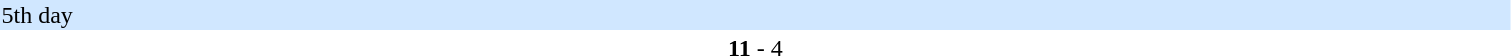<table width="80%">
<tr>
<th width="30%"></th>
<th width="12%"></th>
<th width="30%"></th>
</tr>
<tr bgcolor="#D0E7FF">
<td colspan="3">5th day</td>
</tr>
<tr>
<td align="right"><strong></strong></td>
<td align="center"><strong>11</strong> - 4</td>
<td></td>
</tr>
<tr>
</tr>
</table>
